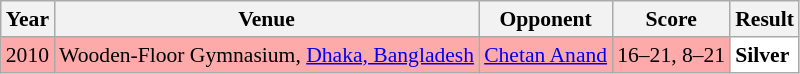<table class="sortable wikitable" style="font-size: 90%;">
<tr>
<th>Year</th>
<th>Venue</th>
<th>Opponent</th>
<th>Score</th>
<th>Result</th>
</tr>
<tr style="background:#FFAAAA">
<td align="center">2010</td>
<td align="left">Wooden-Floor Gymnasium, <a href='#'>Dhaka, Bangladesh</a></td>
<td align="left"> <a href='#'>Chetan Anand</a></td>
<td align="left">16–21, 8–21</td>
<td style="text-align:left; background:white"> <strong>Silver</strong></td>
</tr>
</table>
